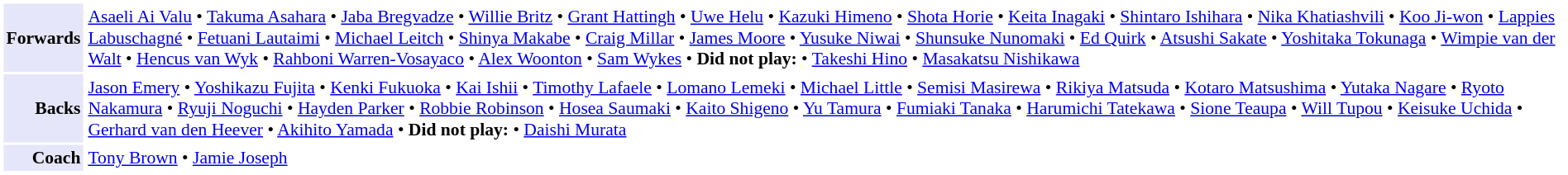<table cellpadding="2" style="border: 1px solid white; font-size:90%;">
<tr>
<td style="text-align:right; background:lavender;"><strong>Forwards</strong></td>
<td style="text-align:left;"><a href='#'>Asaeli Ai Valu</a> • <a href='#'>Takuma Asahara</a> • <a href='#'>Jaba Bregvadze</a> • <a href='#'>Willie Britz</a> • <a href='#'>Grant Hattingh</a> • <a href='#'>Uwe Helu</a> • <a href='#'>Kazuki Himeno</a> • <a href='#'>Shota Horie</a> • <a href='#'>Keita Inagaki</a> • <a href='#'>Shintaro Ishihara</a> • <a href='#'>Nika Khatiashvili</a> • <a href='#'>Koo Ji-won</a> • <a href='#'>Lappies Labuschagné</a> • <a href='#'>Fetuani Lautaimi</a> • <a href='#'>Michael Leitch</a> • <a href='#'>Shinya Makabe</a> • <a href='#'>Craig Millar</a> • <a href='#'>James Moore</a> • <a href='#'>Yusuke Niwai</a> • <a href='#'>Shunsuke Nunomaki</a> • <a href='#'>Ed Quirk</a> • <a href='#'>Atsushi Sakate</a> • <a href='#'>Yoshitaka Tokunaga</a> • <a href='#'>Wimpie van der Walt</a> • <a href='#'>Hencus van Wyk</a> • <a href='#'>Rahboni Warren-Vosayaco</a> • <a href='#'>Alex Woonton</a> • <a href='#'>Sam Wykes</a> • <strong>Did not play:</strong> • <a href='#'>Takeshi Hino</a> • <a href='#'>Masakatsu Nishikawa</a></td>
</tr>
<tr>
<td style="text-align:right; background:lavender;"><strong>Backs</strong></td>
<td style="text-align:left;"><a href='#'>Jason Emery</a> • <a href='#'>Yoshikazu Fujita</a> • <a href='#'>Kenki Fukuoka</a> • <a href='#'>Kai Ishii</a> • <a href='#'>Timothy Lafaele</a> • <a href='#'>Lomano Lemeki</a> • <a href='#'>Michael Little</a> • <a href='#'>Semisi Masirewa</a> • <a href='#'>Rikiya Matsuda</a> • <a href='#'>Kotaro Matsushima</a> • <a href='#'>Yutaka Nagare</a> • <a href='#'>Ryoto Nakamura</a> • <a href='#'>Ryuji Noguchi</a> • <a href='#'>Hayden Parker</a> • <a href='#'>Robbie Robinson</a> • <a href='#'>Hosea Saumaki</a> • <a href='#'>Kaito Shigeno</a> • <a href='#'>Yu Tamura</a> • <a href='#'>Fumiaki Tanaka</a> • <a href='#'>Harumichi Tatekawa</a> • <a href='#'>Sione Teaupa</a> • <a href='#'>Will Tupou</a> • <a href='#'>Keisuke Uchida</a> • <a href='#'>Gerhard van den Heever</a> • <a href='#'>Akihito Yamada</a> • <strong>Did not play:</strong> • <a href='#'>Daishi Murata</a></td>
</tr>
<tr>
<td style="text-align:right; background:lavender;"><strong>Coach</strong></td>
<td style="text-align:left;"><a href='#'>Tony Brown</a> • <a href='#'>Jamie Joseph</a></td>
</tr>
</table>
